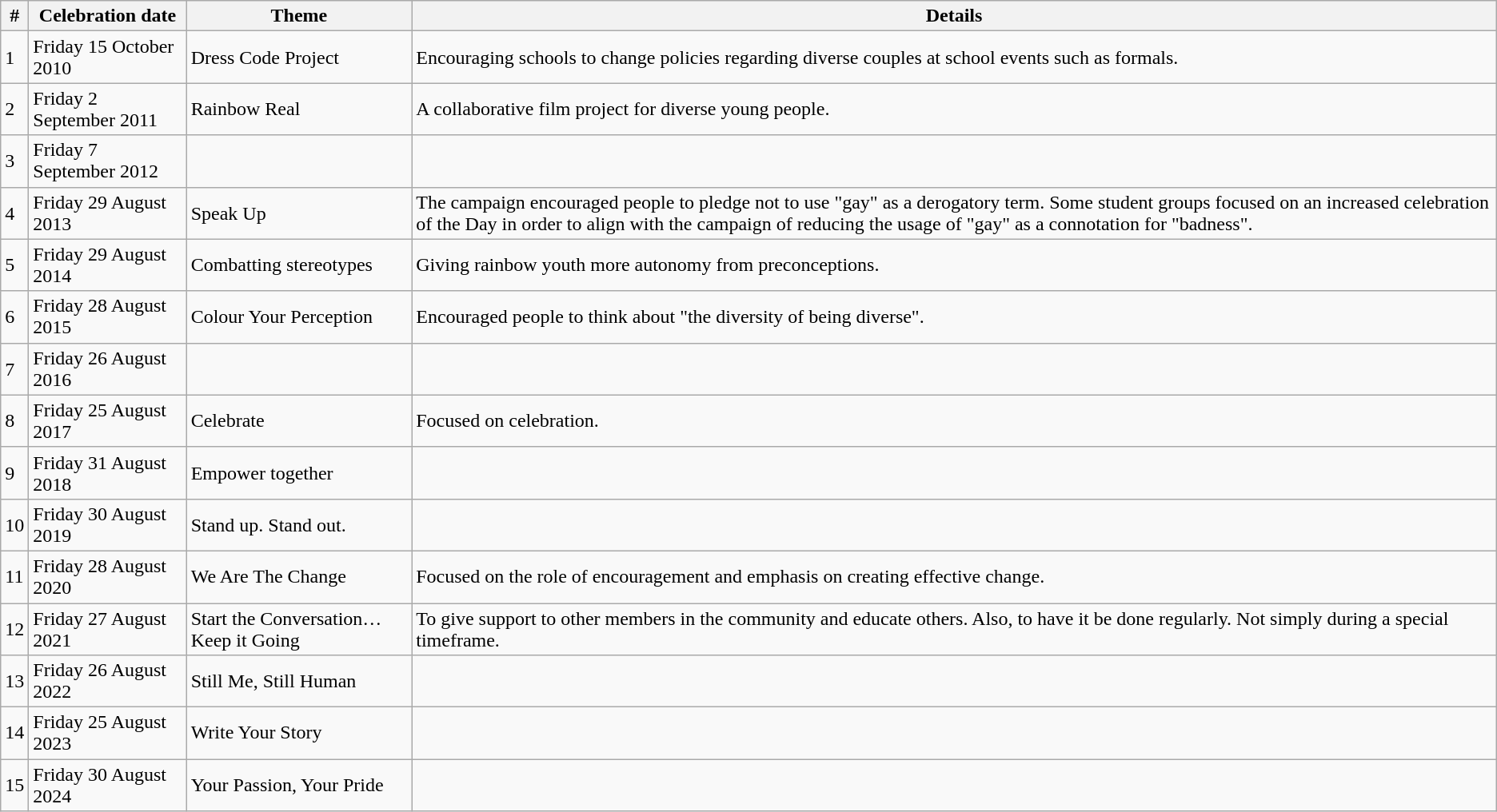<table class="wikitable">
<tr>
<th>#</th>
<th>Celebration date</th>
<th>Theme</th>
<th>Details</th>
</tr>
<tr>
<td>1</td>
<td>Friday 15 October 2010</td>
<td>Dress Code Project</td>
<td>Encouraging schools to change policies regarding diverse couples at school events such as formals.</td>
</tr>
<tr>
<td>2</td>
<td>Friday 2 September 2011</td>
<td>Rainbow Real</td>
<td>A collaborative film project for diverse young people.</td>
</tr>
<tr>
<td>3</td>
<td>Friday 7 September 2012</td>
<td></td>
<td></td>
</tr>
<tr>
<td>4</td>
<td>Friday 29 August 2013</td>
<td>Speak Up</td>
<td>The campaign encouraged people to pledge not to use "gay" as a derogatory term. Some student groups focused on an increased celebration of the Day in order to align with the campaign of reducing the usage of "gay" as a connotation for "badness".</td>
</tr>
<tr>
<td>5</td>
<td>Friday 29 August 2014</td>
<td>Combatting stereotypes</td>
<td>Giving rainbow youth more autonomy from preconceptions.</td>
</tr>
<tr>
<td>6</td>
<td>Friday 28 August 2015</td>
<td>Colour Your Perception</td>
<td>Encouraged people to think about "the diversity of being diverse".</td>
</tr>
<tr>
<td>7</td>
<td>Friday 26 August 2016</td>
<td></td>
<td></td>
</tr>
<tr>
<td>8</td>
<td>Friday 25 August 2017</td>
<td>Celebrate</td>
<td>Focused on celebration.</td>
</tr>
<tr>
<td>9</td>
<td>Friday 31 August 2018</td>
<td>Empower together</td>
<td></td>
</tr>
<tr>
<td>10</td>
<td>Friday 30 August 2019</td>
<td>Stand up. Stand out.</td>
<td></td>
</tr>
<tr>
<td>11</td>
<td>Friday 28 August 2020</td>
<td>We Are The Change</td>
<td>Focused on the role of encouragement and emphasis on creating effective change.</td>
</tr>
<tr>
<td>12</td>
<td>Friday 27 August 2021</td>
<td>Start the Conversation…Keep it Going</td>
<td>To give support to other members in the community and educate others. Also, to have it be done regularly. Not simply during a special timeframe.</td>
</tr>
<tr>
<td>13</td>
<td>Friday 26 August 2022</td>
<td>Still Me, Still Human</td>
<td></td>
</tr>
<tr>
<td>14</td>
<td>Friday 25 August 2023</td>
<td>Write Your Story</td>
<td></td>
</tr>
<tr>
<td>15</td>
<td>Friday 30 August 2024</td>
<td>Your Passion, Your Pride</td>
<td></td>
</tr>
</table>
